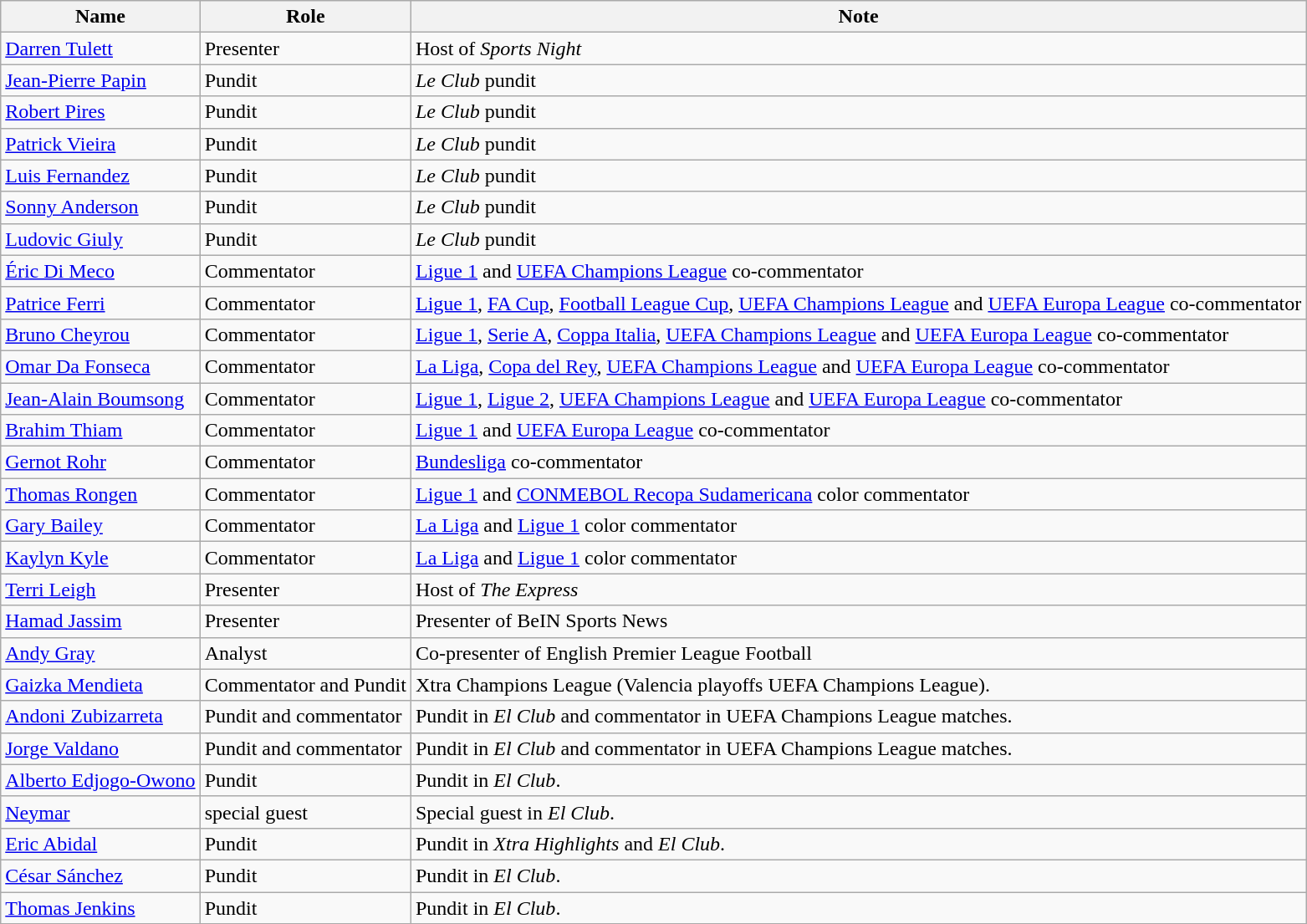<table class="wikitable">
<tr>
<th>Name</th>
<th>Role</th>
<th>Note</th>
</tr>
<tr>
<td><a href='#'>Darren Tulett</a></td>
<td>Presenter</td>
<td>Host of <em>Sports Night</em></td>
</tr>
<tr>
<td><a href='#'>Jean-Pierre Papin</a></td>
<td>Pundit</td>
<td><em>Le Club</em> pundit</td>
</tr>
<tr>
<td><a href='#'>Robert Pires</a></td>
<td>Pundit</td>
<td><em>Le Club</em> pundit</td>
</tr>
<tr>
<td><a href='#'>Patrick Vieira</a></td>
<td>Pundit</td>
<td><em>Le Club</em> pundit</td>
</tr>
<tr>
<td><a href='#'>Luis Fernandez</a></td>
<td>Pundit</td>
<td><em>Le Club</em> pundit</td>
</tr>
<tr>
<td><a href='#'>Sonny Anderson</a></td>
<td>Pundit</td>
<td><em>Le Club</em> pundit</td>
</tr>
<tr>
<td><a href='#'>Ludovic Giuly</a></td>
<td>Pundit</td>
<td><em>Le Club</em> pundit</td>
</tr>
<tr>
<td><a href='#'>Éric Di Meco</a></td>
<td>Commentator</td>
<td><a href='#'>Ligue 1</a> and <a href='#'>UEFA Champions League</a> co-commentator</td>
</tr>
<tr>
<td><a href='#'>Patrice Ferri</a></td>
<td>Commentator</td>
<td><a href='#'>Ligue 1</a>, <a href='#'>FA Cup</a>, <a href='#'>Football League Cup</a>, <a href='#'>UEFA Champions League</a> and <a href='#'>UEFA Europa League</a> co-commentator</td>
</tr>
<tr>
<td><a href='#'>Bruno Cheyrou</a></td>
<td>Commentator</td>
<td><a href='#'>Ligue 1</a>, <a href='#'>Serie A</a>, <a href='#'>Coppa Italia</a>, <a href='#'>UEFA Champions League</a> and <a href='#'>UEFA Europa League</a> co-commentator</td>
</tr>
<tr>
<td><a href='#'>Omar Da Fonseca</a></td>
<td>Commentator</td>
<td><a href='#'>La Liga</a>, <a href='#'>Copa del Rey</a>, <a href='#'>UEFA Champions League</a> and <a href='#'>UEFA Europa League</a> co-commentator</td>
</tr>
<tr>
<td><a href='#'>Jean-Alain Boumsong</a></td>
<td>Commentator</td>
<td><a href='#'>Ligue 1</a>, <a href='#'>Ligue 2</a>, <a href='#'>UEFA Champions League</a> and <a href='#'>UEFA Europa League</a> co-commentator</td>
</tr>
<tr>
<td><a href='#'>Brahim Thiam</a></td>
<td>Commentator</td>
<td><a href='#'>Ligue 1</a> and <a href='#'>UEFA Europa League</a> co-commentator</td>
</tr>
<tr>
<td><a href='#'>Gernot Rohr</a></td>
<td>Commentator</td>
<td><a href='#'>Bundesliga</a> co-commentator</td>
</tr>
<tr>
<td><a href='#'>Thomas Rongen</a></td>
<td>Commentator</td>
<td><a href='#'>Ligue 1</a> and <a href='#'>CONMEBOL Recopa Sudamericana</a> color commentator</td>
</tr>
<tr>
<td><a href='#'>Gary Bailey</a></td>
<td>Commentator</td>
<td><a href='#'>La Liga</a> and <a href='#'>Ligue 1</a> color commentator</td>
</tr>
<tr>
<td><a href='#'>Kaylyn Kyle</a></td>
<td>Commentator</td>
<td><a href='#'>La Liga</a> and <a href='#'>Ligue 1</a> color commentator</td>
</tr>
<tr>
<td><a href='#'>Terri Leigh</a></td>
<td>Presenter</td>
<td>Host of <em>The Express</em></td>
</tr>
<tr>
<td><a href='#'>Hamad Jassim</a></td>
<td>Presenter</td>
<td>Presenter of BeIN Sports News</td>
</tr>
<tr>
<td><a href='#'>Andy Gray</a></td>
<td>Analyst</td>
<td>Co-presenter of English Premier League Football</td>
</tr>
<tr>
<td><a href='#'>Gaizka Mendieta</a></td>
<td>Commentator and Pundit</td>
<td>Xtra Champions League (Valencia playoffs UEFA Champions League).</td>
</tr>
<tr>
<td><a href='#'>Andoni Zubizarreta</a></td>
<td>Pundit and commentator</td>
<td>Pundit in <em>El Club</em> and commentator in UEFA Champions League matches.</td>
</tr>
<tr>
<td><a href='#'>Jorge Valdano</a></td>
<td>Pundit and commentator</td>
<td>Pundit in <em>El Club</em> and commentator in UEFA Champions League matches.</td>
</tr>
<tr>
<td><a href='#'>Alberto Edjogo-Owono</a></td>
<td>Pundit</td>
<td>Pundit in <em>El Club</em>.</td>
</tr>
<tr>
<td><a href='#'>Neymar</a></td>
<td>special guest</td>
<td>Special guest in <em>El Club</em>.</td>
</tr>
<tr>
<td><a href='#'>Eric Abidal</a></td>
<td>Pundit</td>
<td>Pundit in <em>Xtra Highlights</em> and <em>El Club</em>.</td>
</tr>
<tr>
<td><a href='#'>César Sánchez</a></td>
<td>Pundit</td>
<td>Pundit in <em>El Club</em>.</td>
</tr>
<tr>
<td><a href='#'>Thomas Jenkins</a></td>
<td>Pundit</td>
<td>Pundit in <em>El Club</em>.</td>
</tr>
</table>
